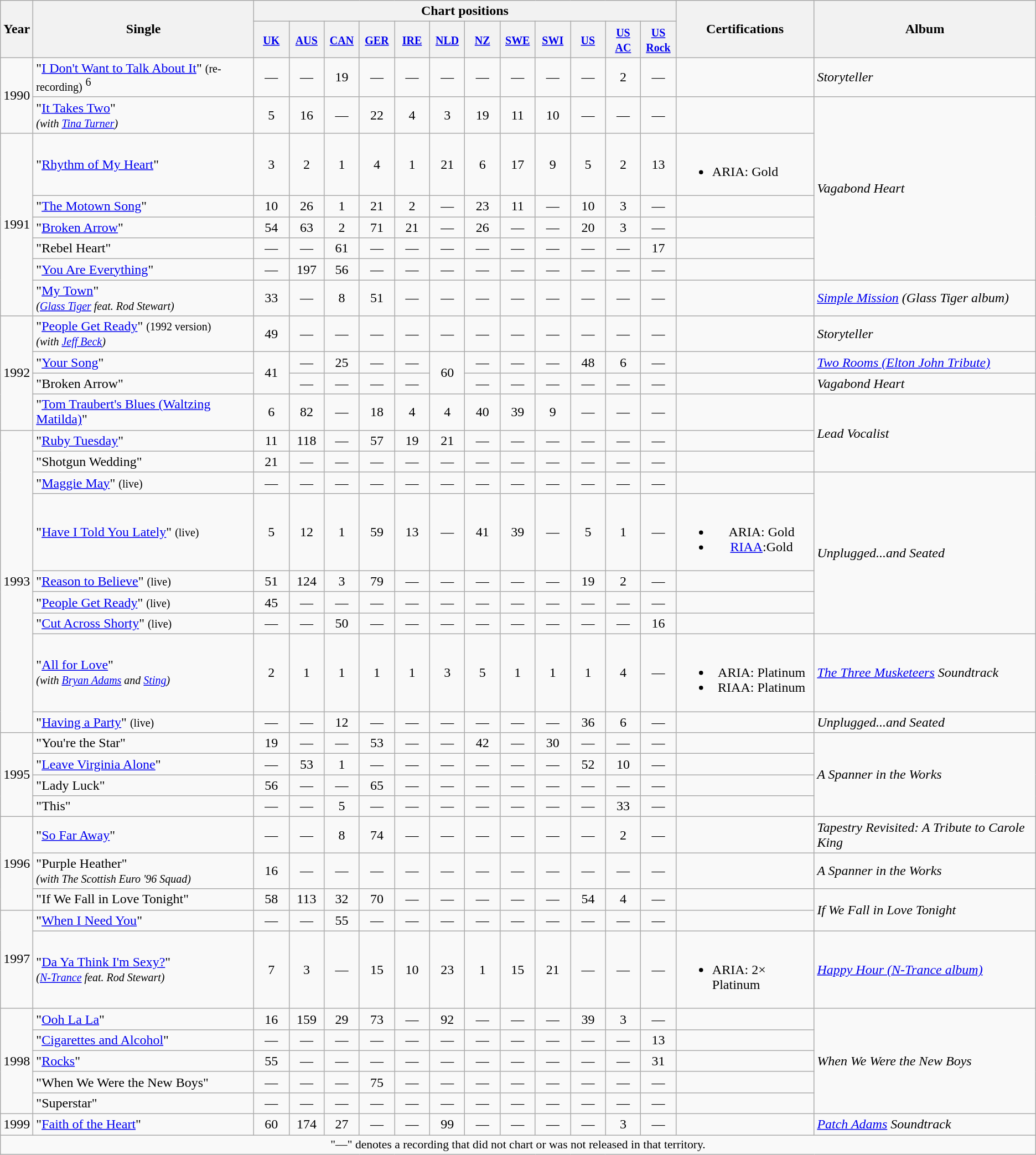<table class="wikitable">
<tr>
<th rowspan="2">Year</th>
<th rowspan="2">Single</th>
<th colspan="12">Chart positions</th>
<th rowspan="2">Certifications</th>
<th rowspan="2">Album</th>
</tr>
<tr>
<th width="35"><small><a href='#'>UK</a></small><br></th>
<th width="35"><small><a href='#'>AUS</a></small><br></th>
<th width="35"><small><a href='#'>CAN</a></small><br></th>
<th width="35"><small><a href='#'>GER</a></small><br></th>
<th width="35"><small><a href='#'>IRE</a></small><br></th>
<th width="35"><small><a href='#'>NLD</a></small><br></th>
<th width="35"><small><a href='#'>NZ</a></small><br></th>
<th width="35"><small><a href='#'>SWE</a></small><br></th>
<th width="35"><small><a href='#'>SWI</a></small><br></th>
<th width="35"><small><a href='#'>US</a></small><br></th>
<th width="35"><small><a href='#'>US<br>AC</a></small><br></th>
<th width="35"><small><a href='#'>US Rock</a></small><br></th>
</tr>
<tr>
<td align=center rowspan="2">1990</td>
<td>"<a href='#'>I Don't Want to Talk About It</a>" <small>(re-recording)</small> <sup>6</sup></td>
<td align=center>—</td>
<td align=center>—</td>
<td align=center>19</td>
<td align=center>—</td>
<td align=center>—</td>
<td align=center>—</td>
<td align=center>—</td>
<td align=center>—</td>
<td align=center>—</td>
<td align=center>—</td>
<td align=center>2</td>
<td align=center>—</td>
<td></td>
<td><em>Storyteller</em></td>
</tr>
<tr>
<td>"<a href='#'>It Takes Two</a>"<br><small><em>(with <a href='#'>Tina Turner</a>)</em></small></td>
<td align=center>5</td>
<td align=center>16</td>
<td align=center>—</td>
<td align=center>22</td>
<td align=center>4</td>
<td align=center>3</td>
<td align=center>19</td>
<td align=center>11</td>
<td align=center>10</td>
<td align=center>—</td>
<td align=center>—</td>
<td align=center>—</td>
<td></td>
<td rowspan="6"><em>Vagabond Heart</em></td>
</tr>
<tr>
<td align=center rowspan="6">1991</td>
<td>"<a href='#'>Rhythm of My Heart</a>"</td>
<td align=center>3</td>
<td align=center>2</td>
<td align=center>1</td>
<td align=center>4</td>
<td align=center>1</td>
<td align=center>21</td>
<td align=center>6</td>
<td align=center>17</td>
<td align=center>9</td>
<td align=center>5</td>
<td align=center>2</td>
<td align=center>13</td>
<td><br><ul><li>ARIA: Gold</li></ul></td>
</tr>
<tr>
<td>"<a href='#'>The Motown Song</a>"</td>
<td align=center>10</td>
<td align=center>26</td>
<td align=center>1</td>
<td align=center>21</td>
<td align=center>2</td>
<td align=center>—</td>
<td align=center>23</td>
<td align=center>11</td>
<td align=center>—</td>
<td align=center>10</td>
<td align=center>3</td>
<td align=center>—</td>
<td></td>
</tr>
<tr>
<td>"<a href='#'>Broken Arrow</a>"</td>
<td align=center>54</td>
<td align=center>63</td>
<td align=center>2</td>
<td align=center>71</td>
<td align=center>21</td>
<td align=center>—</td>
<td align=center>26</td>
<td align=center>—</td>
<td align=center>—</td>
<td align=center>20</td>
<td align=center>3</td>
<td align=center>—</td>
<td></td>
</tr>
<tr>
<td>"Rebel Heart"</td>
<td align=center>—</td>
<td align=center>—</td>
<td align=center>61</td>
<td align=center>—</td>
<td align=center>—</td>
<td align=center>—</td>
<td align=center>—</td>
<td align=center>—</td>
<td align=center>—</td>
<td align=center>—</td>
<td align=center>—</td>
<td align=center>17</td>
<td></td>
</tr>
<tr>
<td>"<a href='#'>You Are Everything</a>"</td>
<td align=center>—</td>
<td align=center>197</td>
<td align=center>56</td>
<td align=center>—</td>
<td align=center>—</td>
<td align=center>—</td>
<td align=center>—</td>
<td align=center>—</td>
<td align=center>—</td>
<td align=center>—</td>
<td align=center>—</td>
<td align=center>—</td>
<td></td>
</tr>
<tr>
<td>"<a href='#'>My Town</a>"<br><small><em>(<a href='#'>Glass Tiger</a> feat. Rod Stewart)</em></small></td>
<td align=center>33</td>
<td align=center>—</td>
<td align=center>8</td>
<td align=center>51</td>
<td align=center>—</td>
<td align=center>—</td>
<td align=center>—</td>
<td align=center>—</td>
<td align=center>—</td>
<td align=center>—</td>
<td align=center>—</td>
<td align=center>—</td>
<td></td>
<td><em><a href='#'>Simple Mission</a> (Glass Tiger album)</em></td>
</tr>
<tr>
<td align=center rowspan="4">1992</td>
<td>"<a href='#'>People Get Ready</a>" <small>(1992 version)</small> <br><small><em>(with <a href='#'>Jeff Beck</a>)</em></small></td>
<td align=center>49</td>
<td align=center>—</td>
<td align=center>—</td>
<td align=center>—</td>
<td align=center>—</td>
<td align=center>—</td>
<td align=center>—</td>
<td align=center>—</td>
<td align=center>—</td>
<td align=center>—</td>
<td align=center>—</td>
<td align=center>—</td>
<td></td>
<td><em>Storyteller</em></td>
</tr>
<tr>
<td>"<a href='#'>Your Song</a>"</td>
<td align=center rowspan="2">41</td>
<td align=center>—</td>
<td align=center>25</td>
<td align=center>—</td>
<td align=center>—</td>
<td align=center rowspan="2">60</td>
<td align=center>—</td>
<td align=center>—</td>
<td align=center>—</td>
<td align=center>48</td>
<td align=center>6</td>
<td align=center>—</td>
<td></td>
<td><em><a href='#'>Two Rooms (Elton John Tribute)</a></em></td>
</tr>
<tr>
<td>"Broken Arrow"</td>
<td align=center>—</td>
<td align=center>—</td>
<td align=center>—</td>
<td align=center>—</td>
<td align=center>—</td>
<td align=center>—</td>
<td align=center>—</td>
<td align=center>—</td>
<td align=center>—</td>
<td align=center>—</td>
<td></td>
<td><em>Vagabond Heart</em></td>
</tr>
<tr>
<td>"<a href='#'>Tom Traubert's Blues (Waltzing Matilda)</a>"</td>
<td align=center>6</td>
<td align=center>82</td>
<td align=center>—</td>
<td align=center>18</td>
<td align=center>4</td>
<td align=center>4</td>
<td align=center>40</td>
<td align=center>39</td>
<td align=center>9</td>
<td align=center>—</td>
<td align=center>—</td>
<td align=center>—</td>
<td></td>
<td rowspan="3"><em>Lead Vocalist</em></td>
</tr>
<tr>
<td align=center rowspan="9">1993</td>
<td>"<a href='#'>Ruby Tuesday</a>"</td>
<td align=center>11</td>
<td align=center>118</td>
<td align=center>—</td>
<td align=center>57</td>
<td align=center>19</td>
<td align=center>21</td>
<td align=center>—</td>
<td align=center>—</td>
<td align=center>—</td>
<td align=center>—</td>
<td align=center>—</td>
<td align=center>—</td>
<td></td>
</tr>
<tr>
<td>"Shotgun Wedding"</td>
<td align=center>21</td>
<td align=center>—</td>
<td align=center>—</td>
<td align=center>—</td>
<td align=center>—</td>
<td align=center>—</td>
<td align=center>—</td>
<td align=center>—</td>
<td align=center>—</td>
<td align=center>—</td>
<td align=center>—</td>
<td align=center>—</td>
<td></td>
</tr>
<tr>
<td>"<a href='#'>Maggie May</a>" <small>(live)</small></td>
<td align=center>—</td>
<td align=center>—</td>
<td align=center>—</td>
<td align=center>—</td>
<td align=center>—</td>
<td align=center>—</td>
<td align=center>—</td>
<td align=center>—</td>
<td align=center>—</td>
<td align=center>—</td>
<td align=center>—</td>
<td align=center>—</td>
<td align=center></td>
<td rowspan="5"><em>Unplugged...and Seated</em></td>
</tr>
<tr>
<td>"<a href='#'>Have I Told You Lately</a>" <small>(live)</small></td>
<td align=center>5</td>
<td align=center>12</td>
<td align=center>1</td>
<td align=center>59</td>
<td align=center>13</td>
<td align=center>—</td>
<td align=center>41</td>
<td align=center>39</td>
<td align=center>—</td>
<td align=center>5</td>
<td align=center>1</td>
<td align=center>—</td>
<td align=center><br><ul><li>ARIA: Gold</li><li><a href='#'>RIAA</a>:Gold</li></ul></td>
</tr>
<tr>
<td>"<a href='#'>Reason to Believe</a>" <small>(live)</small></td>
<td align=center>51</td>
<td align=center>124</td>
<td align=center>3</td>
<td align=center>79</td>
<td align=center>—</td>
<td align=center>—</td>
<td align=center>—</td>
<td align=center>—</td>
<td align=center>—</td>
<td align=center>19</td>
<td align=center>2</td>
<td align=center>—</td>
</tr>
<tr>
<td>"<a href='#'>People Get Ready</a>" <small>(live)</small></td>
<td align=center>45</td>
<td align=center>—</td>
<td align=center>—</td>
<td align=center>—</td>
<td align=center>—</td>
<td align=center>—</td>
<td align=center>—</td>
<td align=center>—</td>
<td align=center>—</td>
<td align=center>—</td>
<td align=center>—</td>
<td align=center>—</td>
<td></td>
</tr>
<tr>
<td>"<a href='#'>Cut Across Shorty</a>" <small>(live)</small></td>
<td align=center>—</td>
<td align=center>—</td>
<td align=center>50</td>
<td align=center>—</td>
<td align=center>—</td>
<td align=center>—</td>
<td align=center>—</td>
<td align=center>—</td>
<td align=center>—</td>
<td align=center>—</td>
<td align=center>—</td>
<td align=center>16</td>
<td></td>
</tr>
<tr>
<td>"<a href='#'>All for Love</a>"<br><small><em>(with <a href='#'>Bryan Adams</a> and <a href='#'>Sting</a>)</em></small></td>
<td align=center>2</td>
<td align=center>1</td>
<td align=center>1</td>
<td align=center>1</td>
<td align=center>1</td>
<td align=center>3</td>
<td align=center>5</td>
<td align=center>1</td>
<td align=center>1</td>
<td align=center>1</td>
<td align=center>4</td>
<td align=center>—</td>
<td align=center><br><ul><li>ARIA: Platinum</li><li>RIAA: Platinum</li></ul></td>
<td><em><a href='#'>The Three Musketeers</a> Soundtrack</em></td>
</tr>
<tr>
<td>"<a href='#'>Having a Party</a>" <small>(live)</small></td>
<td align=center>—</td>
<td align=center>—</td>
<td align=center>12</td>
<td align=center>—</td>
<td align=center>—</td>
<td align=center>—</td>
<td align=center>—</td>
<td align=center>—</td>
<td align=center>—</td>
<td align=center>36</td>
<td align=center>6</td>
<td align=center>—</td>
<td></td>
<td><em>Unplugged...and Seated</em></td>
</tr>
<tr>
<td align=center rowspan="4">1995</td>
<td>"You're the Star"</td>
<td align=center>19</td>
<td align=center>—</td>
<td align=center>—</td>
<td align=center>53</td>
<td align=center>—</td>
<td align=center>—</td>
<td align=center>42</td>
<td align=center>—</td>
<td align=center>30</td>
<td align=center>—</td>
<td align=center>—</td>
<td align=center>—</td>
<td></td>
<td rowspan="4"><em>A Spanner in the Works</em></td>
</tr>
<tr>
<td>"<a href='#'>Leave Virginia Alone</a>"</td>
<td align=center>—</td>
<td align=center>53</td>
<td align=center>1</td>
<td align=center>—</td>
<td align=center>—</td>
<td align=center>—</td>
<td align=center>—</td>
<td align=center>—</td>
<td align=center>—</td>
<td align=center>52</td>
<td align=center>10</td>
<td align=center>—</td>
<td></td>
</tr>
<tr>
<td>"Lady Luck"</td>
<td align=center>56</td>
<td align=center>—</td>
<td align=center>—</td>
<td align=center>65</td>
<td align=center>—</td>
<td align=center>—</td>
<td align=center>—</td>
<td align=center>—</td>
<td align=center>—</td>
<td align=center>—</td>
<td align=center>—</td>
<td align=center>—</td>
<td></td>
</tr>
<tr>
<td>"This"</td>
<td align=center>—</td>
<td align=center>—</td>
<td align=center>5</td>
<td align=center>—</td>
<td align=center>—</td>
<td align=center>—</td>
<td align=center>—</td>
<td align=center>—</td>
<td align=center>—</td>
<td align=center>—</td>
<td align=center>33</td>
<td align=center>—</td>
<td></td>
</tr>
<tr>
<td align=center rowspan="3">1996</td>
<td>"<a href='#'>So Far Away</a>"</td>
<td align=center>—</td>
<td align=center>—</td>
<td align=center>8</td>
<td align=center>74</td>
<td align=center>—</td>
<td align=center>—</td>
<td align=center>—</td>
<td align=center>—</td>
<td align=center>—</td>
<td align=center>—</td>
<td align=center>2</td>
<td align=center>—</td>
<td></td>
<td><em>Tapestry Revisited: A Tribute to Carole King</em></td>
</tr>
<tr>
<td>"Purple Heather"<br><small><em>(with The Scottish Euro '96 Squad)</em></small></td>
<td align=center>16</td>
<td align=center>—</td>
<td align=center>—</td>
<td align=center>—</td>
<td align=center>—</td>
<td align=center>—</td>
<td align=center>—</td>
<td align=center>—</td>
<td align=center>—</td>
<td align=center>—</td>
<td align=center>—</td>
<td align=center>—</td>
<td></td>
<td><em>A Spanner in the Works</em></td>
</tr>
<tr>
<td>"If We Fall in Love Tonight"</td>
<td align=center>58</td>
<td align=center>113</td>
<td align=center>32</td>
<td align=center>70</td>
<td align=center>—</td>
<td align=center>—</td>
<td align=center>—</td>
<td align=center>—</td>
<td align=center>—</td>
<td align=center>54</td>
<td align=center>4</td>
<td align=center>—</td>
<td></td>
<td rowspan="2"><em>If We Fall in Love Tonight</em></td>
</tr>
<tr>
<td align=center rowspan="2">1997</td>
<td>"<a href='#'>When I Need You</a>"</td>
<td align=center>—</td>
<td align=center>—</td>
<td align=center>55</td>
<td align=center>—</td>
<td align=center>—</td>
<td align=center>—</td>
<td align=center>—</td>
<td align=center>—</td>
<td align=center>—</td>
<td align=center>—</td>
<td align=center>—</td>
<td align=center>—</td>
<td></td>
</tr>
<tr>
<td>"<a href='#'>Da Ya Think I'm Sexy?</a>"<br><small><em>(<a href='#'>N-Trance</a> feat. Rod Stewart)</em></small></td>
<td align=center>7</td>
<td align=center>3</td>
<td align=center>—</td>
<td align=center>15</td>
<td align=center>10</td>
<td align=center>23</td>
<td align=center>1</td>
<td align=center>15</td>
<td align=center>21</td>
<td align=center>—</td>
<td align=center>—</td>
<td align=center>—</td>
<td><br><ul><li>ARIA: 2× Platinum</li></ul></td>
<td><em><a href='#'>Happy Hour (N-Trance album)</a></em></td>
</tr>
<tr>
<td align=center rowspan="5">1998</td>
<td>"<a href='#'>Ooh La La</a>"</td>
<td align=center>16</td>
<td align=center>159</td>
<td align=center>29</td>
<td align=center>73</td>
<td align=center>—</td>
<td align=center>92</td>
<td align=center>—</td>
<td align=center>—</td>
<td align=center>—</td>
<td align=center>39</td>
<td align=center>3</td>
<td align=center>—</td>
<td></td>
<td rowspan="5"><em>When We Were the New Boys</em></td>
</tr>
<tr>
<td>"<a href='#'>Cigarettes and Alcohol</a>"</td>
<td align=center>—</td>
<td align=center>—</td>
<td align=center>—</td>
<td align=center>—</td>
<td align=center>—</td>
<td align=center>—</td>
<td align=center>—</td>
<td align=center>—</td>
<td align=center>—</td>
<td align=center>—</td>
<td align=center>—</td>
<td align=center>13</td>
<td></td>
</tr>
<tr>
<td>"<a href='#'>Rocks</a>"</td>
<td align=center>55</td>
<td align=center>—</td>
<td align=center>—</td>
<td align=center>—</td>
<td align=center>—</td>
<td align=center>—</td>
<td align=center>—</td>
<td align=center>—</td>
<td align=center>—</td>
<td align=center>—</td>
<td align=center>—</td>
<td align=center>31</td>
<td></td>
</tr>
<tr>
<td>"When We Were the New Boys"</td>
<td align=center>—</td>
<td align=center>—</td>
<td align=center>—</td>
<td align=center>75</td>
<td align=center>—</td>
<td align=center>—</td>
<td align=center>—</td>
<td align=center>—</td>
<td align=center>—</td>
<td align=center>—</td>
<td align=center>—</td>
<td align=center>—</td>
<td></td>
</tr>
<tr>
<td>"Superstar"</td>
<td align=center>—</td>
<td align=center>—</td>
<td align=center>—</td>
<td align=center>—</td>
<td align=center>—</td>
<td align=center>—</td>
<td align=center>—</td>
<td align=center>—</td>
<td align=center>—</td>
<td align=center>—</td>
<td align=center>—</td>
<td align=center>—</td>
<td></td>
</tr>
<tr>
<td>1999</td>
<td>"<a href='#'>Faith of the Heart</a>"</td>
<td align=center>60</td>
<td align=center>174</td>
<td align=center>27</td>
<td align=center>—</td>
<td align=center>—</td>
<td align=center>99</td>
<td align=center>—</td>
<td align=center>—</td>
<td align=center>—</td>
<td align=center>—</td>
<td align=center>3</td>
<td align=center>—</td>
<td></td>
<td><em><a href='#'>Patch Adams</a> Soundtrack</em></td>
</tr>
<tr>
<td colspan="16" style="font-size:90%" align="center">"—" denotes a recording that did not chart or was not released in that territory.</td>
</tr>
</table>
